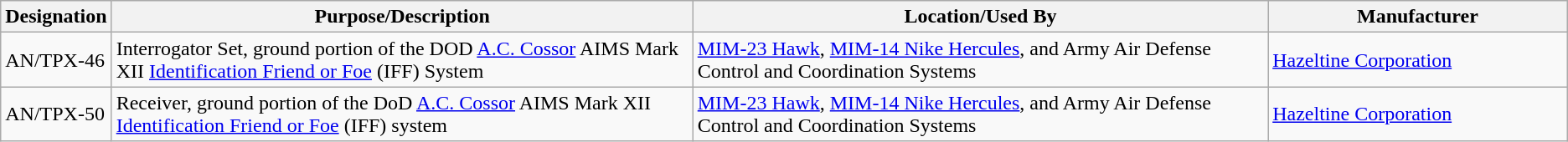<table class="wikitable sortable">
<tr>
<th scope="col">Designation</th>
<th scope="col" style="width: 500px;">Purpose/Description</th>
<th scope="col" style="width: 500px;">Location/Used By</th>
<th scope="col" style="width: 250px;">Manufacturer</th>
</tr>
<tr>
<td>AN/TPX-46</td>
<td>Interrogator Set, ground portion of the DOD <a href='#'>A.C. Cossor</a> AIMS Mark XII <a href='#'>Identification Friend or Foe</a> (IFF) System</td>
<td><a href='#'>MIM-23 Hawk</a>, <a href='#'>MIM-14 Nike Hercules</a>, and Army Air Defense Control and Coordination Systems</td>
<td><a href='#'>Hazeltine Corporation</a></td>
</tr>
<tr>
<td>AN/TPX-50</td>
<td>Receiver, ground portion of the DoD <a href='#'>A.C. Cossor</a> AIMS Mark XII <a href='#'>Identification Friend or Foe</a> (IFF) system</td>
<td><a href='#'>MIM-23 Hawk</a>, <a href='#'>MIM-14 Nike Hercules</a>, and Army Air Defense Control and Coordination Systems</td>
<td><a href='#'>Hazeltine Corporation</a></td>
</tr>
</table>
